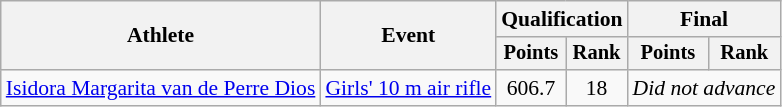<table class="wikitable" style="text-align:center; font-size:90%">
<tr>
<th rowspan="2">Athlete</th>
<th rowspan="2">Event</th>
<th colspan="2">Qualification</th>
<th colspan="2">Final</th>
</tr>
<tr style="font-size:95%">
<th>Points</th>
<th>Rank</th>
<th>Points</th>
<th>Rank</th>
</tr>
<tr>
<td align=left><a href='#'>Isidora Margarita van de Perre Dios</a></td>
<td align=left><a href='#'>Girls' 10 m air rifle</a></td>
<td>606.7</td>
<td>18</td>
<td Colspan=2><em>Did not advance</em></td>
</tr>
</table>
